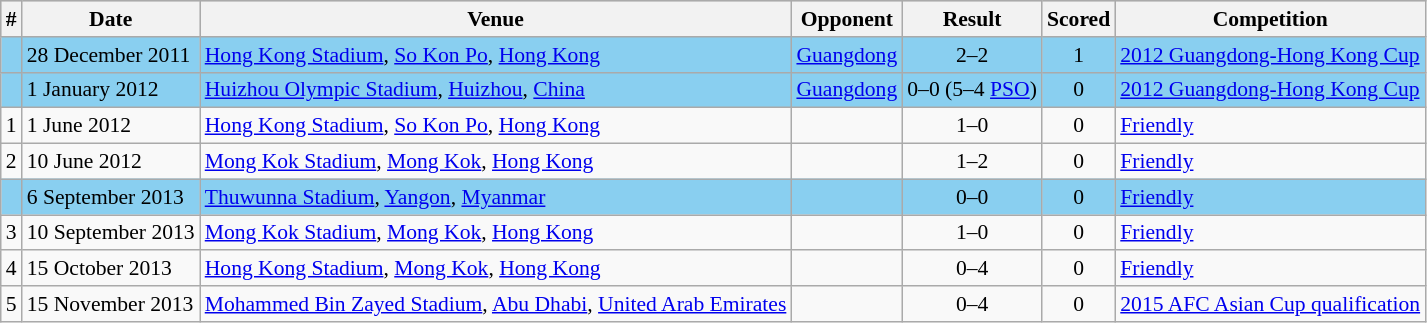<table class="wikitable" style="font-size:90%; text-align: left;">
<tr bgcolor="#CCCCCC" align="center">
<th>#</th>
<th>Date</th>
<th>Venue</th>
<th>Opponent</th>
<th>Result</th>
<th>Scored</th>
<th>Competition</th>
</tr>
<tr style="background-color:#89CFF0">
<td></td>
<td>28 December 2011</td>
<td><a href='#'>Hong Kong Stadium</a>, <a href='#'>So Kon Po</a>, <a href='#'>Hong Kong</a></td>
<td><a href='#'>Guangdong</a></td>
<td align=center>2–2</td>
<td align=center>1</td>
<td><a href='#'>2012 Guangdong-Hong Kong Cup</a></td>
</tr>
<tr style="background-color:#89CFF0">
<td></td>
<td>1 January 2012</td>
<td><a href='#'>Huizhou Olympic Stadium</a>, <a href='#'>Huizhou</a>, <a href='#'>China</a></td>
<td><a href='#'>Guangdong</a></td>
<td align=center>0–0 (5–4 <a href='#'>PSO</a>)</td>
<td align=center>0</td>
<td><a href='#'>2012 Guangdong-Hong Kong Cup</a></td>
</tr>
<tr>
<td>1</td>
<td>1 June 2012</td>
<td><a href='#'>Hong Kong Stadium</a>, <a href='#'>So Kon Po</a>, <a href='#'>Hong Kong</a></td>
<td></td>
<td align=center>1–0</td>
<td align=center>0</td>
<td><a href='#'>Friendly</a></td>
</tr>
<tr>
<td>2</td>
<td>10 June 2012</td>
<td><a href='#'>Mong Kok Stadium</a>, <a href='#'>Mong Kok</a>, <a href='#'>Hong Kong</a></td>
<td></td>
<td align=center>1–2</td>
<td align=center>0</td>
<td><a href='#'>Friendly</a></td>
</tr>
<tr style="background-color:#89CFF0">
<td></td>
<td>6 September 2013</td>
<td><a href='#'>Thuwunna Stadium</a>, <a href='#'>Yangon</a>, <a href='#'>Myanmar</a></td>
<td></td>
<td align="center">0–0</td>
<td align="center">0</td>
<td><a href='#'>Friendly</a></td>
</tr>
<tr>
<td>3</td>
<td>10 September 2013</td>
<td><a href='#'>Mong Kok Stadium</a>, <a href='#'>Mong Kok</a>, <a href='#'>Hong Kong</a></td>
<td></td>
<td align="center">1–0</td>
<td align="center">0</td>
<td><a href='#'>Friendly</a></td>
</tr>
<tr>
<td>4</td>
<td>15 October 2013</td>
<td><a href='#'>Hong Kong Stadium</a>, <a href='#'>Mong Kok</a>, <a href='#'>Hong Kong</a></td>
<td></td>
<td align=center>0–4</td>
<td align=center>0</td>
<td><a href='#'>Friendly</a></td>
</tr>
<tr>
<td>5</td>
<td>15 November 2013</td>
<td><a href='#'>Mohammed Bin Zayed Stadium</a>, <a href='#'>Abu Dhabi</a>, <a href='#'>United Arab Emirates</a></td>
<td></td>
<td align=center>0–4</td>
<td align=center>0</td>
<td><a href='#'>2015 AFC Asian Cup qualification</a></td>
</tr>
</table>
